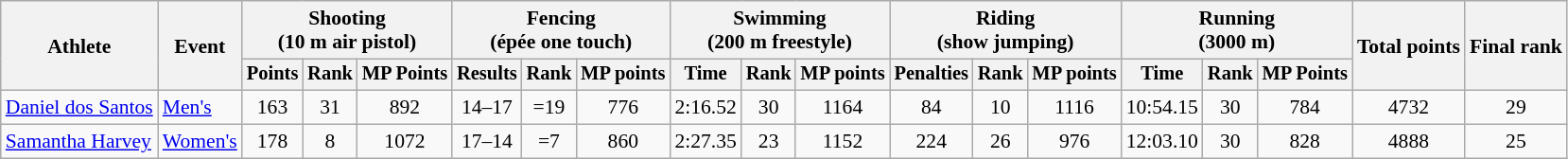<table class="wikitable" style="font-size:90%">
<tr>
<th rowspan="2">Athlete</th>
<th rowspan="2">Event</th>
<th colspan=3>Shooting<br><span>(10 m air pistol)</span></th>
<th colspan=3>Fencing<br><span>(épée one touch)</span></th>
<th colspan=3>Swimming<br><span>(200 m freestyle)</span></th>
<th colspan=3>Riding<br><span>(show jumping)</span></th>
<th colspan=3>Running<br><span>(3000 m)</span></th>
<th rowspan=2>Total points</th>
<th rowspan=2>Final rank</th>
</tr>
<tr style="font-size:95%">
<th>Points</th>
<th>Rank</th>
<th>MP Points</th>
<th>Results</th>
<th>Rank</th>
<th>MP points</th>
<th>Time</th>
<th>Rank</th>
<th>MP points</th>
<th>Penalties</th>
<th>Rank</th>
<th>MP points</th>
<th>Time</th>
<th>Rank</th>
<th>MP Points</th>
</tr>
<tr align=center>
<td align=left><a href='#'>Daniel dos Santos</a></td>
<td align=left><a href='#'>Men's</a></td>
<td>163</td>
<td>31</td>
<td>892</td>
<td>14–17</td>
<td>=19</td>
<td>776</td>
<td>2:16.52</td>
<td>30</td>
<td>1164</td>
<td>84</td>
<td>10</td>
<td>1116</td>
<td>10:54.15</td>
<td>30</td>
<td>784</td>
<td>4732</td>
<td>29</td>
</tr>
<tr align=center>
<td align=left><a href='#'>Samantha Harvey</a></td>
<td align=left><a href='#'>Women's</a></td>
<td>178</td>
<td>8</td>
<td>1072</td>
<td>17–14</td>
<td>=7</td>
<td>860</td>
<td>2:27.35</td>
<td>23</td>
<td>1152</td>
<td>224</td>
<td>26</td>
<td>976</td>
<td>12:03.10</td>
<td>30</td>
<td>828</td>
<td>4888</td>
<td>25</td>
</tr>
</table>
